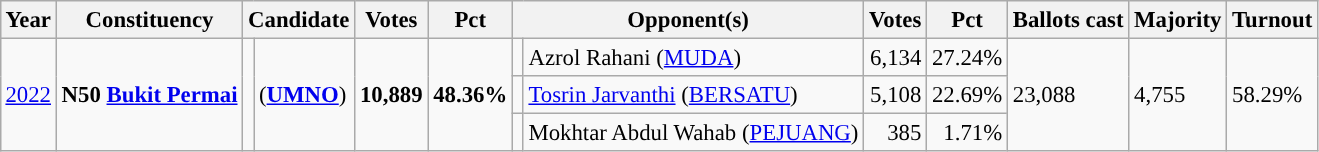<table class="wikitable" style="margin:0.5em ; font-size:95%">
<tr>
<th>Year</th>
<th>Constituency</th>
<th colspan=2>Candidate</th>
<th>Votes</th>
<th>Pct</th>
<th colspan=2>Opponent(s)</th>
<th>Votes</th>
<th>Pct</th>
<th>Ballots cast</th>
<th>Majority</th>
<th>Turnout</th>
</tr>
<tr>
<td rowspan=3><a href='#'>2022</a></td>
<td rowspan=3><strong>N50 <a href='#'>Bukit Permai</a></strong></td>
<td rowspan=3 ></td>
<td rowspan=3> (<a href='#'><strong>UMNO</strong></a>)</td>
<td rowspan=3 align="right"><strong>10,889</strong></td>
<td rowspan=3><strong>48.36%</strong></td>
<td></td>
<td>Azrol Rahani (<a href='#'>MUDA</a>)</td>
<td align="right">6,134</td>
<td>27.24%</td>
<td rowspan=3>23,088</td>
<td rowspan=3>4,755</td>
<td rowspan=3>58.29%</td>
</tr>
<tr>
<td></td>
<td><a href='#'>Tosrin Jarvanthi</a> (<a href='#'>BERSATU</a>)</td>
<td align="right">5,108</td>
<td>22.69%</td>
</tr>
<tr>
<td></td>
<td>Mokhtar Abdul Wahab (<a href='#'>PEJUANG</a>)</td>
<td align="right">385</td>
<td align=right>1.71%</td>
</tr>
</table>
